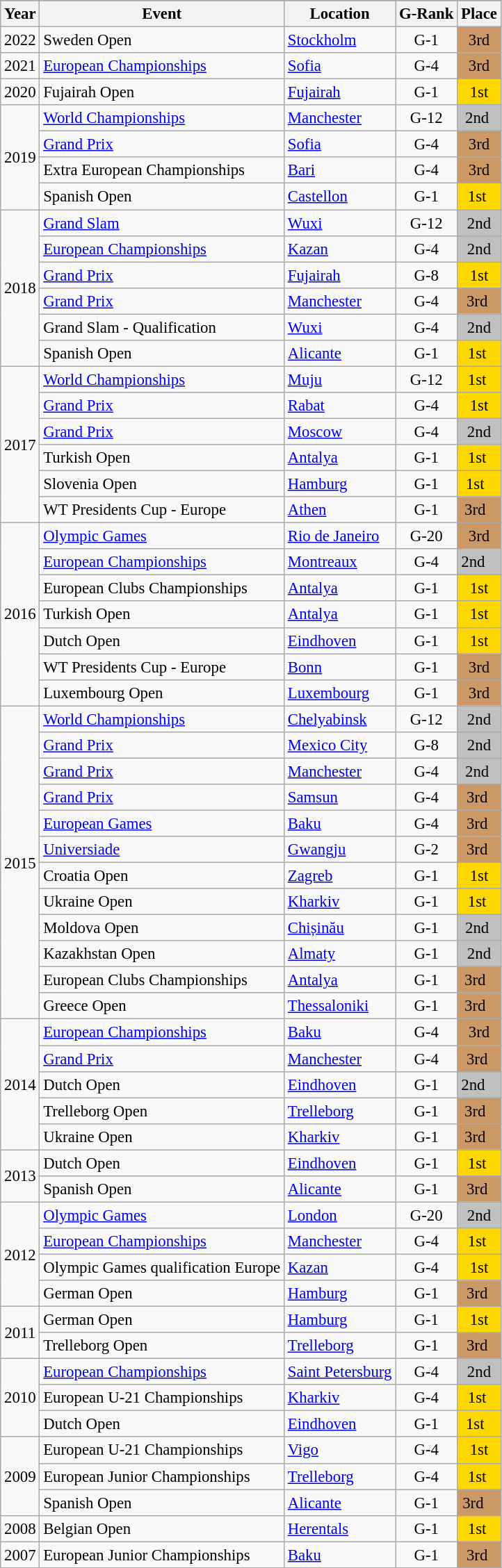<table class="wikitable" style="text-align:center; font-size:95%;">
<tr>
</tr>
<tr>
<th align=center>Year</th>
<th>Event</th>
<th>Location</th>
<th>G-Rank</th>
<th>Place</th>
</tr>
<tr>
<td>2022</td>
<td align=left>Sweden Open</td>
<td align=left> <a href='#'>Stockholm</a></td>
<td>G-1</td>
<td align="center" bgcolor="cc9966">3rd</td>
</tr>
<tr>
<td>2021</td>
<td align=left><a href='#'>European Championships</a></td>
<td align=left> <a href='#'>Sofia</a></td>
<td>G-4</td>
<td align="center" bgcolor="cc9966">3rd</td>
</tr>
<tr>
<td>2020</td>
<td align=left>Fujairah Open</td>
<td align=left> <a href='#'>Fujairah</a></td>
<td>G-1</td>
<td align="center" bgcolor="gold">1st</td>
</tr>
<tr>
<td rowspan="4">2019</td>
<td align=left><a href='#'>World Championships</a></td>
<td align=left> <a href='#'>Manchester</a></td>
<td>G-12</td>
<td align="center" bgcolor="silver">2nd </td>
</tr>
<tr>
<td align=left><a href='#'>Grand Prix</a></td>
<td align=left> <a href='#'>Sofia</a></td>
<td>G-4</td>
<td align="center" bgcolor="cc9966">3rd</td>
</tr>
<tr>
<td align=left>Extra European Championships</td>
<td align=left> <a href='#'>Bari</a></td>
<td>G-4</td>
<td align="center" bgcolor="cc9966">3rd</td>
</tr>
<tr>
<td align=left>Spanish Open</td>
<td align=left> <a href='#'>Castellon</a></td>
<td>G-1</td>
<td align="center" bgcolor="gold">1st </td>
</tr>
<tr>
<td rowspan="6">2018</td>
<td align=left><a href='#'>Grand Slam</a></td>
<td align=left> <a href='#'>Wuxi</a></td>
<td>G-12</td>
<td align="center" bgcolor="silver">2nd</td>
</tr>
<tr>
<td align=left><a href='#'>European Championships</a></td>
<td align=left> <a href='#'>Kazan</a></td>
<td>G-4</td>
<td align="center" bgcolor="silver">2nd</td>
</tr>
<tr>
<td align=left><a href='#'>Grand Prix</a></td>
<td align=left> <a href='#'>Fujairah</a></td>
<td>G-8</td>
<td align="center" bgcolor="gold">1st</td>
</tr>
<tr>
<td align=left><a href='#'>Grand Prix</a></td>
<td align=left> <a href='#'>Manchester</a></td>
<td>G-4</td>
<td align="center" bgcolor="cc9966">3rd </td>
</tr>
<tr>
<td align=left>Grand Slam - Qualification</td>
<td align=left> <a href='#'>Wuxi</a></td>
<td>G-4</td>
<td align="center" bgcolor="silver">2nd</td>
</tr>
<tr>
<td align=left>Spanish Open</td>
<td align=left> <a href='#'>Alicante</a></td>
<td>G-1</td>
<td align="center" bgcolor="gold">1st </td>
</tr>
<tr>
<td rowspan="6">2017</td>
<td align=left><a href='#'>World Championships</a></td>
<td align=left> <a href='#'>Muju</a></td>
<td>G-12</td>
<td align="center" bgcolor="gold">1st </td>
</tr>
<tr>
<td align=left><a href='#'>Grand Prix</a></td>
<td align=left> <a href='#'>Rabat</a></td>
<td>G-4</td>
<td align="center" bgcolor="gold">1st</td>
</tr>
<tr>
<td align=left><a href='#'>Grand Prix</a></td>
<td align=left> <a href='#'>Moscow</a></td>
<td>G-4</td>
<td align="center" bgcolor="silver">2nd</td>
</tr>
<tr>
<td align=left>Turkish Open</td>
<td align=left> <a href='#'>Antalya</a></td>
<td>G-1</td>
<td align="center" bgcolor="gold">1st </td>
</tr>
<tr>
<td align=left>Slovenia Open</td>
<td align=left> <a href='#'>Hamburg</a></td>
<td>G-1</td>
<td align="center" bgcolor="gold">1st  </td>
</tr>
<tr>
<td align=left>WT Presidents Cup - Europe</td>
<td align=left> <a href='#'>Athen</a></td>
<td>G-1</td>
<td align="center" bgcolor="cc9966">3rd  </td>
</tr>
<tr>
<td rowspan="7">2016</td>
<td align=left><a href='#'>Olympic Games</a></td>
<td align=left> <a href='#'>Rio de Janeiro</a></td>
<td>G-20</td>
<td align="center" bgcolor="cc9966">3rd</td>
</tr>
<tr>
<td align=left><a href='#'>European Championships</a></td>
<td align=left> <a href='#'>Montreaux</a></td>
<td>G-4</td>
<td align="center" bgcolor="silver">2nd   </td>
</tr>
<tr>
<td align=left>European Clubs Championships</td>
<td align=left> <a href='#'>Antalya</a></td>
<td>G-1</td>
<td align="center" bgcolor="gold">1st</td>
</tr>
<tr>
<td align=left>Turkish Open</td>
<td align=left> <a href='#'>Antalya</a></td>
<td>G-1</td>
<td align="center" bgcolor="gold">1st</td>
</tr>
<tr>
<td align=left>Dutch Open</td>
<td align=left> <a href='#'>Eindhoven</a></td>
<td>G-1</td>
<td align="center" bgcolor="gold">1st</td>
</tr>
<tr>
<td align=left>WT Presidents Cup - Europe</td>
<td align=left> <a href='#'>Bonn</a></td>
<td>G-1</td>
<td align="center" bgcolor="cc9966">3rd</td>
</tr>
<tr>
<td align=left>Luxembourg Open</td>
<td align=left> <a href='#'>Luxembourg</a></td>
<td>G-1</td>
<td align="center" bgcolor="cc9966">3rd</td>
</tr>
<tr>
<td rowspan="12">2015</td>
<td align=left><a href='#'>World Championships</a></td>
<td align=left> <a href='#'>Chelyabinsk</a></td>
<td>G-12</td>
<td align="center" bgcolor="silver">2nd</td>
</tr>
<tr>
<td align=left><a href='#'>Grand Prix</a></td>
<td align=left> <a href='#'>Mexico City</a></td>
<td>G-8</td>
<td align="center" bgcolor="silver">2nd</td>
</tr>
<tr>
<td align=left><a href='#'>Grand Prix</a></td>
<td align=left> <a href='#'>Manchester</a></td>
<td>G-4</td>
<td align="center" bgcolor="silver">2nd </td>
</tr>
<tr>
<td align=left><a href='#'>Grand Prix</a></td>
<td align=left> <a href='#'>Samsun</a></td>
<td>G-4</td>
<td align="center" bgcolor="cc9966">3rd </td>
</tr>
<tr>
<td align=left><a href='#'>European Games</a></td>
<td align=left> <a href='#'>Baku</a></td>
<td>G-4</td>
<td align="center" bgcolor="cc9966">3rd </td>
</tr>
<tr>
<td align=left><a href='#'>Universiade</a></td>
<td align=left> <a href='#'>Gwangju</a></td>
<td>G-2</td>
<td align="center" bgcolor="cc9966">3rd </td>
</tr>
<tr>
<td align=left>Croatia Open</td>
<td align=left> <a href='#'>Zagreb</a></td>
<td>G-1</td>
<td align="center" bgcolor="gold">1st</td>
</tr>
<tr>
<td align=left>Ukraine Open</td>
<td align=left> <a href='#'>Kharkiv</a></td>
<td>G-1</td>
<td align="center" bgcolor="gold">1st </td>
</tr>
<tr>
<td align=left>Moldova Open</td>
<td align=left> <a href='#'>Chișinău</a></td>
<td>G-1</td>
<td align="center" bgcolor="silver">2nd </td>
</tr>
<tr>
<td align=left>Kazakhstan Open</td>
<td align=left> <a href='#'>Almaty</a></td>
<td>G-1</td>
<td align="center" bgcolor="silver">2nd</td>
</tr>
<tr>
<td align=left>European Clubs Championships</td>
<td align=left> <a href='#'>Antalya</a></td>
<td>G-1</td>
<td align="center" bgcolor="cc9966">3rd  </td>
</tr>
<tr>
<td align=left>Greece Open</td>
<td align=left> <a href='#'>Thessaloniki</a></td>
<td>G-1</td>
<td align="center" bgcolor="cc9966">3rd  </td>
</tr>
<tr>
<td rowspan="5">2014</td>
<td align=left><a href='#'>European Championships</a></td>
<td align=left> <a href='#'>Baku</a></td>
<td>G-4</td>
<td align="center" bgcolor="cc9966">3rd</td>
</tr>
<tr>
<td align=left><a href='#'>Grand Prix</a></td>
<td align=left> <a href='#'>Manchester</a></td>
<td>G-4</td>
<td align="center" bgcolor="cc9966">3rd </td>
</tr>
<tr>
<td align=left>Dutch Open</td>
<td align=left> <a href='#'>Eindhoven</a></td>
<td>G-1</td>
<td align="center" bgcolor="silver">2nd   </td>
</tr>
<tr>
<td align=left>Trelleborg Open</td>
<td align=left> <a href='#'>Trelleborg</a></td>
<td>G-1</td>
<td align="center" bgcolor="cc9966">3rd  </td>
</tr>
<tr>
<td align=left>Ukraine Open</td>
<td align=left> <a href='#'>Kharkiv</a></td>
<td>G-1</td>
<td align="center" bgcolor="cc9966">3rd  </td>
</tr>
<tr>
<td rowspan="2">2013</td>
<td align=left>Dutch Open</td>
<td align=left> <a href='#'>Eindhoven</a></td>
<td>G-1</td>
<td align="center" bgcolor="gold">1st </td>
</tr>
<tr>
<td align=left>Spanish Open</td>
<td align=left> <a href='#'>Alicante</a></td>
<td>G-1</td>
<td align="center" bgcolor="cc9966">3rd </td>
</tr>
<tr>
<td rowspan="4">2012</td>
<td align=left><a href='#'>Olympic Games</a></td>
<td align=left> <a href='#'>London</a></td>
<td>G-20</td>
<td align="center" bgcolor="silver">2nd</td>
</tr>
<tr>
<td align=left><a href='#'>European Championships</a></td>
<td align=left> <a href='#'>Manchester</a></td>
<td>G-4</td>
<td align="center" bgcolor="gold">1st </td>
</tr>
<tr>
<td align=left>Olympic Games qualification Europe</td>
<td align=left> <a href='#'>Kazan</a></td>
<td>G-4</td>
<td align="center" bgcolor="gold">1st</td>
</tr>
<tr>
<td align=left>German Open</td>
<td align=left> <a href='#'>Hamburg</a></td>
<td>G-1</td>
<td align="center" bgcolor="cc9966">3rd </td>
</tr>
<tr>
<td rowspan="2">2011</td>
<td align=left>German Open</td>
<td align=left> <a href='#'>Hamburg</a></td>
<td>G-1</td>
<td align="center" bgcolor="gold">1st</td>
</tr>
<tr>
<td align=left>Trelleborg Open</td>
<td align=left> <a href='#'>Trelleborg</a></td>
<td>G-1</td>
<td align="center" bgcolor="cc9966">3rd </td>
</tr>
<tr>
<td rowspan="3">2010</td>
<td align=left><a href='#'>European Championships</a></td>
<td align=left> <a href='#'>Saint Petersburg</a></td>
<td>G-4</td>
<td align="center" bgcolor="silver">2nd</td>
</tr>
<tr>
<td align=left>European U-21 Championships</td>
<td align=left> <a href='#'>Kharkiv</a></td>
<td>G-4</td>
<td align="center" bgcolor="gold">1st </td>
</tr>
<tr>
<td align=left>Dutch Open</td>
<td align=left> <a href='#'>Eindhoven</a></td>
<td>G-1</td>
<td align="center" bgcolor="gold">1st  </td>
</tr>
<tr>
<td rowspan="3">2009</td>
<td align=left>European U-21 Championships</td>
<td align=left> <a href='#'>Vigo</a></td>
<td>G-4</td>
<td align="center" bgcolor="gold">1st</td>
</tr>
<tr>
<td align=left>European Junior Championships</td>
<td align=left> <a href='#'>Trelleborg</a></td>
<td>G-4</td>
<td align="center" bgcolor="gold">1st </td>
</tr>
<tr>
<td align=left>Spanish Open</td>
<td align=left> <a href='#'>Alicante</a></td>
<td>G-1</td>
<td align="center" bgcolor="cc9966">3rd   </td>
</tr>
<tr>
<td>2008</td>
<td align=left>Belgian Open</td>
<td align=left> <a href='#'>Herentals</a></td>
<td>G-1</td>
<td align="center" bgcolor="gold">1st </td>
</tr>
<tr>
<td>2007</td>
<td align=left>European Junior Championships</td>
<td align=left> <a href='#'>Baku</a></td>
<td>G-1</td>
<td align="center" bgcolor="cc9966">3rd </td>
</tr>
</table>
